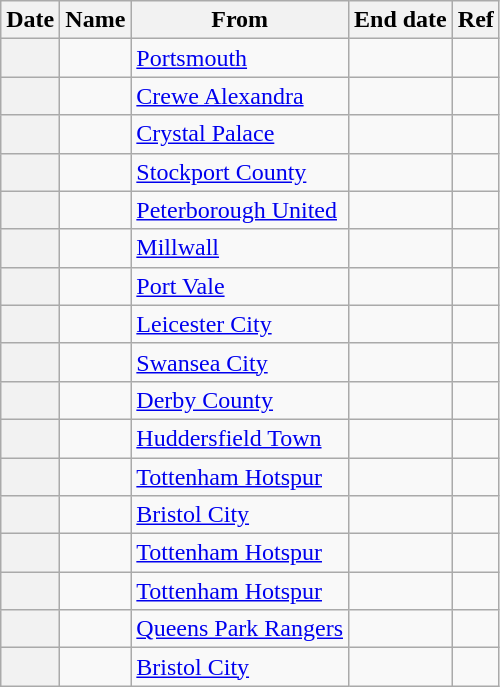<table class="wikitable sortable plainrowheaders">
<tr>
<th scope=col>Date</th>
<th scope=col>Name</th>
<th scope=col>From</th>
<th scope=col>End date</th>
<th scope=col class=unsortable>Ref</th>
</tr>
<tr>
<th scope=row></th>
<td></td>
<td><a href='#'>Portsmouth</a></td>
<td></td>
<td></td>
</tr>
<tr>
<th scope=row></th>
<td></td>
<td><a href='#'>Crewe Alexandra</a></td>
<td></td>
<td></td>
</tr>
<tr>
<th scope=row></th>
<td></td>
<td><a href='#'>Crystal Palace</a></td>
<td></td>
<td></td>
</tr>
<tr>
<th scope=row></th>
<td></td>
<td><a href='#'>Stockport County</a></td>
<td></td>
<td></td>
</tr>
<tr>
<th scope=row></th>
<td></td>
<td><a href='#'>Peterborough United</a></td>
<td></td>
<td></td>
</tr>
<tr>
<th scope=row></th>
<td></td>
<td><a href='#'>Millwall</a></td>
<td></td>
<td></td>
</tr>
<tr>
<th scope=row></th>
<td></td>
<td><a href='#'>Port Vale</a></td>
<td></td>
<td></td>
</tr>
<tr>
<th scope=row></th>
<td></td>
<td><a href='#'>Leicester City</a></td>
<td></td>
<td></td>
</tr>
<tr>
<th scope=row></th>
<td></td>
<td><a href='#'>Swansea City</a></td>
<td></td>
<td></td>
</tr>
<tr>
<th scope=row></th>
<td></td>
<td><a href='#'>Derby County</a></td>
<td></td>
<td></td>
</tr>
<tr>
<th scope=row></th>
<td></td>
<td><a href='#'>Huddersfield Town</a></td>
<td></td>
<td></td>
</tr>
<tr>
<th scope=row></th>
<td></td>
<td><a href='#'>Tottenham Hotspur</a></td>
<td></td>
<td></td>
</tr>
<tr>
<th scope=row></th>
<td></td>
<td><a href='#'>Bristol City</a></td>
<td></td>
<td></td>
</tr>
<tr>
<th scope=row></th>
<td></td>
<td><a href='#'>Tottenham Hotspur</a></td>
<td></td>
<td></td>
</tr>
<tr>
<th scope=row></th>
<td></td>
<td><a href='#'>Tottenham Hotspur</a></td>
<td></td>
<td></td>
</tr>
<tr>
<th scope=row></th>
<td></td>
<td><a href='#'>Queens Park Rangers</a></td>
<td></td>
<td></td>
</tr>
<tr>
<th scope=row></th>
<td></td>
<td><a href='#'>Bristol City</a></td>
<td></td>
<td></td>
</tr>
</table>
